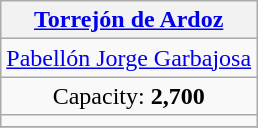<table class="wikitable" style="text-align:center">
<tr>
<th><a href='#'>Torrejón de Ardoz</a></th>
</tr>
<tr>
<td><a href='#'>Pabellón Jorge Garbajosa</a></td>
</tr>
<tr>
<td>Capacity: <strong>2,700 </strong></td>
</tr>
<tr>
<td></td>
</tr>
<tr>
</tr>
</table>
